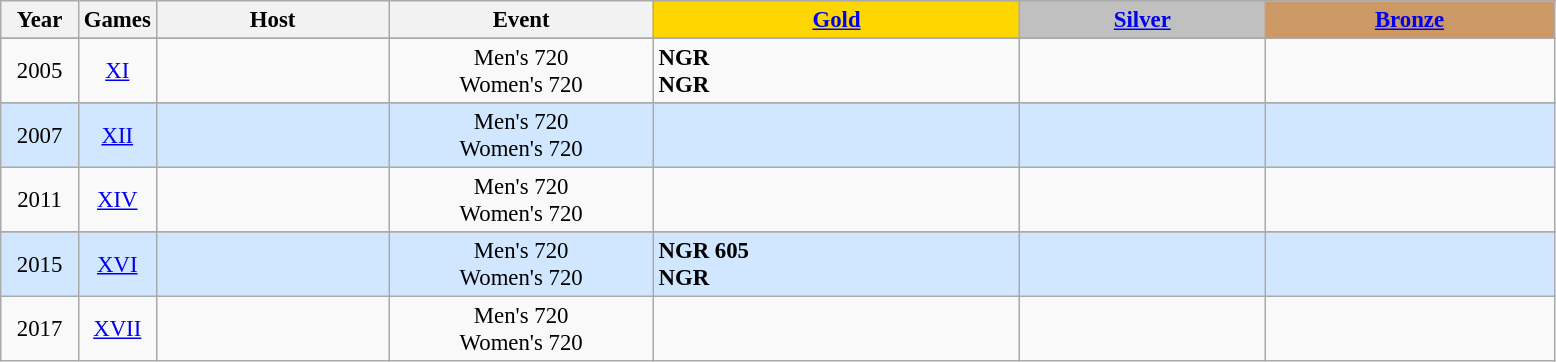<table class="wikitable" style="text-align: center; font-size:95%;">
<tr>
<th rowspan="2" style="width:5%;">Year</th>
<th rowspan="2" style="width:5%;">Games</th>
<th rowspan="2" style="width:15%;">Host</th>
<th rowspan="2" style="width:17%;">Event</th>
</tr>
<tr>
<th style="background-color: gold"><a href='#'>Gold</a></th>
<th style="background-color: silver"><a href='#'>Silver</a></th>
<th style="background-color: #CC9966"><a href='#'>Bronze</a></th>
</tr>
<tr>
</tr>
<tr>
<td>2005</td>
<td align=center><a href='#'>XI</a></td>
<td align="left"></td>
<td>Men's 720 <br> Women's 720</td>
<td align="left"> <strong>NGR</strong> <br>  <strong>NGR</strong></td>
<td align="left"> <br> </td>
<td align="left"> <br> </td>
</tr>
<tr>
</tr>
<tr style="text-align:center; background:#d0e7ff;">
<td>2007</td>
<td align=center><a href='#'>XII</a></td>
<td align="left"></td>
<td>Men's 720 <br> Women's 720</td>
<td align="left"> <br> </td>
<td align="left"> <br> </td>
<td align="left"> <br> </td>
</tr>
<tr>
<td>2011</td>
<td align=center><a href='#'>XIV</a></td>
<td align="left"></td>
<td>Men's 720 <br> Women's 720</td>
<td align="left"> <br> </td>
<td align="left"> <br> </td>
<td align="left"> <br> </td>
</tr>
<tr>
</tr>
<tr style="text-align:center; background:#d0e7ff;">
<td>2015</td>
<td align=center><a href='#'>XVI</a></td>
<td align="left"></td>
<td>Men's 720 <br> Women's 720</td>
<td align="left"> <strong>NGR 605</strong> <br>  <strong>NGR</strong></td>
<td align="left"> <br> </td>
<td align="left"> <br> </td>
</tr>
<tr>
<td>2017</td>
<td align=center><a href='#'>XVII</a></td>
<td align="left"></td>
<td>Men's 720 <br> Women's 720</td>
<td align="left"> <br> </td>
<td align="left"> <br> </td>
<td align="left"> <br> </td>
</tr>
</table>
